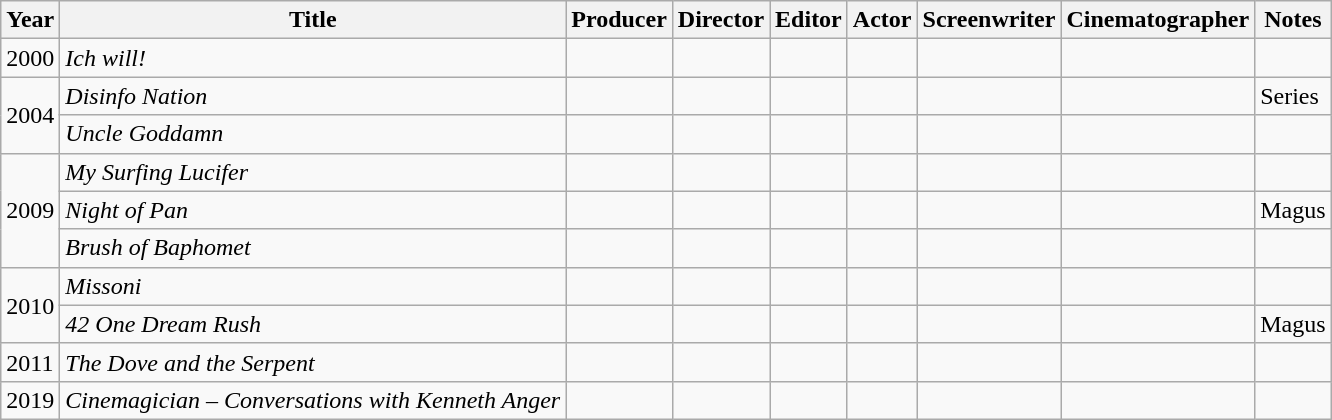<table class="wikitable">
<tr>
<th>Year</th>
<th>Title</th>
<th>Producer</th>
<th>Director</th>
<th>Editor</th>
<th>Actor</th>
<th>Screenwriter</th>
<th>Cinematographer</th>
<th>Notes</th>
</tr>
<tr>
<td>2000</td>
<td><em>Ich will!</em></td>
<td></td>
<td></td>
<td></td>
<td></td>
<td></td>
<td></td>
<td></td>
</tr>
<tr>
<td rowspan="2">2004</td>
<td><em>Disinfo Nation</em></td>
<td></td>
<td></td>
<td></td>
<td></td>
<td></td>
<td></td>
<td>Series</td>
</tr>
<tr>
<td><em>Uncle Goddamn</em></td>
<td></td>
<td></td>
<td></td>
<td></td>
<td></td>
<td></td>
<td></td>
</tr>
<tr>
<td rowspan="3">2009</td>
<td><em>My Surfing Lucifer</em></td>
<td></td>
<td></td>
<td></td>
<td></td>
<td></td>
<td></td>
<td></td>
</tr>
<tr>
<td><em>Night of Pan</em></td>
<td></td>
<td></td>
<td></td>
<td></td>
<td></td>
<td></td>
<td>Magus</td>
</tr>
<tr>
<td><em>Brush of Baphomet</em></td>
<td></td>
<td></td>
<td></td>
<td></td>
<td></td>
<td></td>
<td></td>
</tr>
<tr>
<td rowspan="2">2010</td>
<td><em>Missoni</em></td>
<td></td>
<td></td>
<td></td>
<td></td>
<td></td>
<td></td>
<td></td>
</tr>
<tr>
<td><em>42 One Dream Rush</em></td>
<td></td>
<td></td>
<td></td>
<td></td>
<td></td>
<td></td>
<td>Magus</td>
</tr>
<tr>
<td>2011</td>
<td><em>The Dove and the Serpent</em></td>
<td></td>
<td></td>
<td></td>
<td></td>
<td></td>
<td></td>
<td></td>
</tr>
<tr>
<td>2019</td>
<td><em>Cinemagician – Conversations with Kenneth Anger</em></td>
<td></td>
<td></td>
<td></td>
<td></td>
<td></td>
<td></td>
<td></td>
</tr>
</table>
